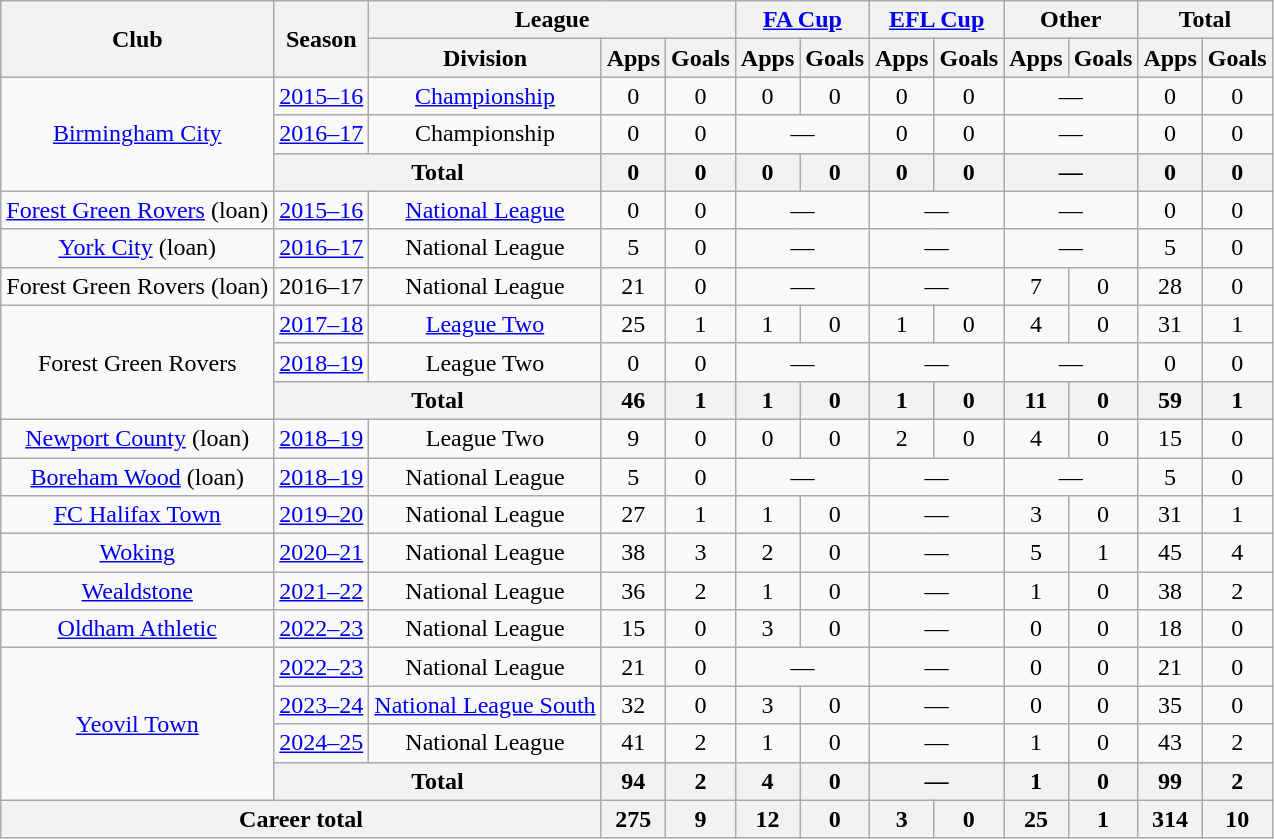<table class=wikitable style=text-align:center>
<tr>
<th rowspan=2>Club</th>
<th rowspan=2>Season</th>
<th colspan=3>League</th>
<th colspan=2><a href='#'>FA Cup</a></th>
<th colspan=2><a href='#'>EFL Cup</a></th>
<th colspan=2>Other</th>
<th colspan=2>Total</th>
</tr>
<tr>
<th>Division</th>
<th>Apps</th>
<th>Goals</th>
<th>Apps</th>
<th>Goals</th>
<th>Apps</th>
<th>Goals</th>
<th>Apps</th>
<th>Goals</th>
<th>Apps</th>
<th>Goals</th>
</tr>
<tr>
<td rowspan=3><a href='#'>Birmingham City</a></td>
<td><a href='#'>2015–16</a></td>
<td><a href='#'>Championship</a></td>
<td>0</td>
<td>0</td>
<td>0</td>
<td>0</td>
<td>0</td>
<td>0</td>
<td colspan=2>—</td>
<td>0</td>
<td>0</td>
</tr>
<tr>
<td><a href='#'>2016–17</a></td>
<td>Championship</td>
<td>0</td>
<td>0</td>
<td colspan=2>—</td>
<td>0</td>
<td>0</td>
<td colspan=2>—</td>
<td>0</td>
<td>0</td>
</tr>
<tr>
<th colspan=2>Total</th>
<th>0</th>
<th>0</th>
<th>0</th>
<th>0</th>
<th>0</th>
<th>0</th>
<th colspan=2>—</th>
<th>0</th>
<th>0</th>
</tr>
<tr>
<td><a href='#'>Forest Green Rovers</a> (loan)</td>
<td><a href='#'>2015–16</a></td>
<td><a href='#'>National League</a></td>
<td>0</td>
<td>0</td>
<td colspan=2>—</td>
<td colspan=2>—</td>
<td colspan=2>—</td>
<td>0</td>
<td>0</td>
</tr>
<tr>
<td><a href='#'>York City</a> (loan)</td>
<td><a href='#'>2016–17</a></td>
<td>National League</td>
<td>5</td>
<td>0</td>
<td colspan=2>—</td>
<td colspan=2>—</td>
<td colspan=2>—</td>
<td>5</td>
<td>0</td>
</tr>
<tr>
<td>Forest Green Rovers (loan)</td>
<td>2016–17</td>
<td>National League</td>
<td>21</td>
<td>0</td>
<td colspan=2>—</td>
<td colspan=2>—</td>
<td>7</td>
<td>0</td>
<td>28</td>
<td>0</td>
</tr>
<tr>
<td rowspan=3>Forest Green Rovers</td>
<td><a href='#'>2017–18</a></td>
<td><a href='#'>League Two</a></td>
<td>25</td>
<td>1</td>
<td>1</td>
<td>0</td>
<td>1</td>
<td>0</td>
<td>4</td>
<td>0</td>
<td>31</td>
<td>1</td>
</tr>
<tr>
<td><a href='#'>2018–19</a></td>
<td>League Two</td>
<td>0</td>
<td>0</td>
<td colspan=2>—</td>
<td colspan=2>—</td>
<td colspan=2>—</td>
<td>0</td>
<td>0</td>
</tr>
<tr>
<th colspan=2>Total</th>
<th>46</th>
<th>1</th>
<th>1</th>
<th>0</th>
<th>1</th>
<th>0</th>
<th>11</th>
<th>0</th>
<th>59</th>
<th>1</th>
</tr>
<tr>
<td><a href='#'>Newport County</a> (loan)</td>
<td><a href='#'>2018–19</a></td>
<td>League Two</td>
<td>9</td>
<td>0</td>
<td>0</td>
<td>0</td>
<td>2</td>
<td>0</td>
<td>4</td>
<td>0</td>
<td>15</td>
<td>0</td>
</tr>
<tr>
<td><a href='#'>Boreham Wood</a> (loan)</td>
<td><a href='#'>2018–19</a></td>
<td>National League</td>
<td>5</td>
<td>0</td>
<td colspan=2>—</td>
<td colspan=2>—</td>
<td colspan=2>—</td>
<td>5</td>
<td>0</td>
</tr>
<tr>
<td><a href='#'>FC Halifax Town</a></td>
<td><a href='#'>2019–20</a></td>
<td>National League</td>
<td>27</td>
<td>1</td>
<td>1</td>
<td>0</td>
<td colspan=2>—</td>
<td>3</td>
<td>0</td>
<td>31</td>
<td>1</td>
</tr>
<tr>
<td><a href='#'>Woking</a></td>
<td><a href='#'>2020–21</a></td>
<td>National League</td>
<td>38</td>
<td>3</td>
<td>2</td>
<td>0</td>
<td colspan=2>—</td>
<td>5</td>
<td>1</td>
<td>45</td>
<td>4</td>
</tr>
<tr>
<td><a href='#'>Wealdstone</a></td>
<td><a href='#'>2021–22</a></td>
<td>National League</td>
<td>36</td>
<td>2</td>
<td>1</td>
<td>0</td>
<td colspan=2>—</td>
<td>1</td>
<td>0</td>
<td>38</td>
<td>2</td>
</tr>
<tr>
<td><a href='#'>Oldham Athletic</a></td>
<td><a href='#'>2022–23</a></td>
<td>National League</td>
<td>15</td>
<td>0</td>
<td>3</td>
<td>0</td>
<td colspan=2>—</td>
<td>0</td>
<td>0</td>
<td>18</td>
<td>0</td>
</tr>
<tr>
<td rowspan=4><a href='#'>Yeovil Town</a></td>
<td><a href='#'>2022–23</a></td>
<td>National League</td>
<td>21</td>
<td>0</td>
<td colspan=2>—</td>
<td colspan=2>—</td>
<td>0</td>
<td>0</td>
<td>21</td>
<td>0</td>
</tr>
<tr>
<td><a href='#'>2023–24</a></td>
<td><a href='#'>National League South</a></td>
<td>32</td>
<td>0</td>
<td>3</td>
<td>0</td>
<td colspan=2>—</td>
<td>0</td>
<td>0</td>
<td>35</td>
<td>0</td>
</tr>
<tr>
<td><a href='#'>2024–25</a></td>
<td>National League</td>
<td>41</td>
<td>2</td>
<td>1</td>
<td>0</td>
<td colspan=2>—</td>
<td>1</td>
<td>0</td>
<td>43</td>
<td>2</td>
</tr>
<tr>
<th colspan=2>Total</th>
<th>94</th>
<th>2</th>
<th>4</th>
<th>0</th>
<th colspan=2>—</th>
<th>1</th>
<th>0</th>
<th>99</th>
<th>2</th>
</tr>
<tr>
<th colspan=3>Career total</th>
<th>275</th>
<th>9</th>
<th>12</th>
<th>0</th>
<th>3</th>
<th>0</th>
<th>25</th>
<th>1</th>
<th>314</th>
<th>10</th>
</tr>
</table>
